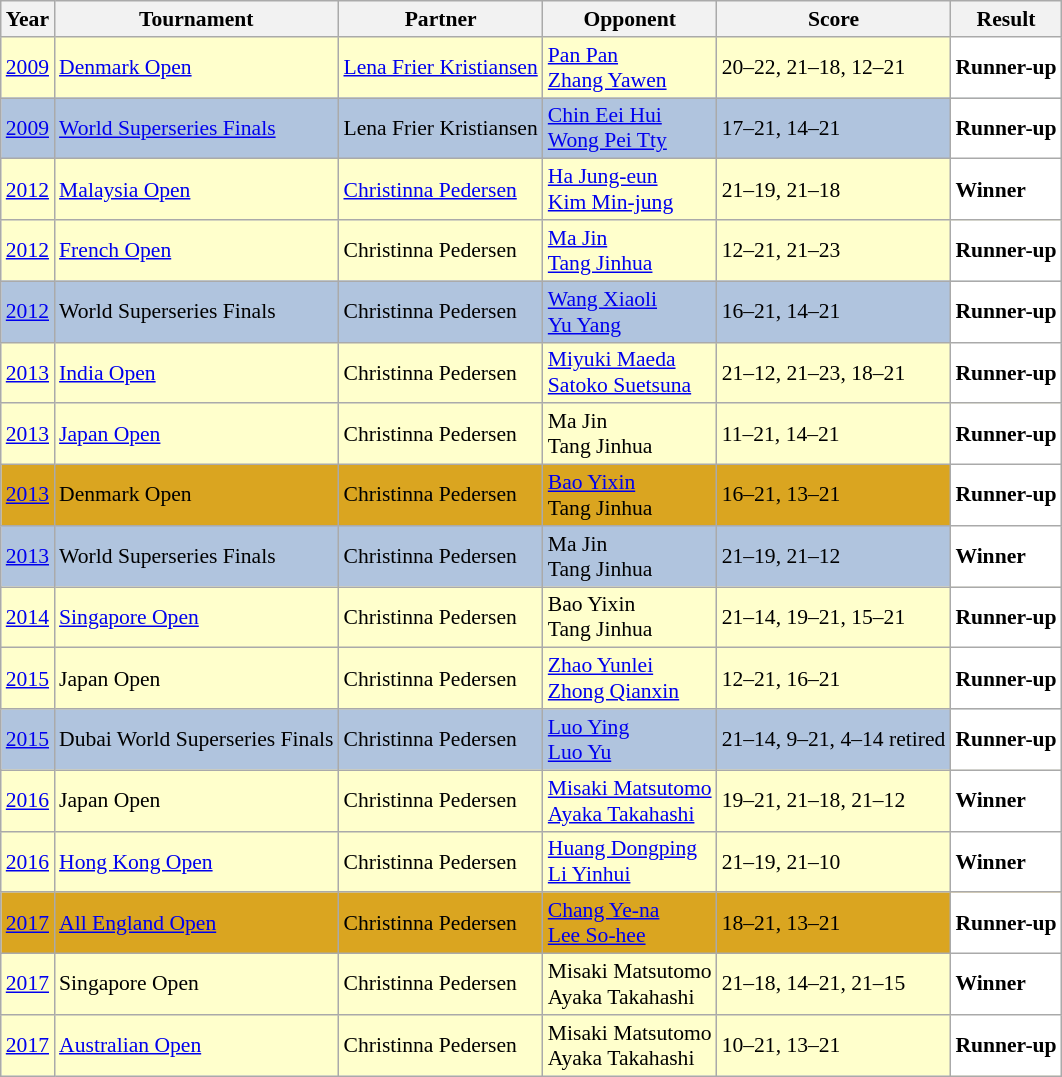<table class="sortable wikitable" style="font-size: 90%;">
<tr>
<th>Year</th>
<th>Tournament</th>
<th>Partner</th>
<th>Opponent</th>
<th>Score</th>
<th>Result</th>
</tr>
<tr style="background:#FFFFCC">
<td align="center"><a href='#'>2009</a></td>
<td align="left"><a href='#'>Denmark Open</a></td>
<td align="left"> <a href='#'>Lena Frier Kristiansen</a></td>
<td align="left"> <a href='#'>Pan Pan</a> <br>  <a href='#'>Zhang Yawen</a></td>
<td align="left">20–22, 21–18, 12–21</td>
<td style="text-align:left; background:white"> <strong>Runner-up</strong></td>
</tr>
<tr style="background:#B0C4DE">
<td align="center"><a href='#'>2009</a></td>
<td align="left"><a href='#'>World Superseries Finals</a></td>
<td align="left"> Lena Frier Kristiansen</td>
<td align="left"> <a href='#'>Chin Eei Hui</a> <br>  <a href='#'>Wong Pei Tty</a></td>
<td align="left">17–21, 14–21</td>
<td style="text-align:left; background:white"> <strong>Runner-up</strong></td>
</tr>
<tr style="background:#FFFFCC">
<td align="center"><a href='#'>2012</a></td>
<td align="left"><a href='#'>Malaysia Open</a></td>
<td align="left"> <a href='#'>Christinna Pedersen</a></td>
<td align="left"> <a href='#'>Ha Jung-eun</a> <br>  <a href='#'>Kim Min-jung</a></td>
<td align="left">21–19, 21–18</td>
<td style="text-align:left; background:white"> <strong>Winner</strong></td>
</tr>
<tr style="background:#FFFFCC">
<td align="center"><a href='#'>2012</a></td>
<td align="left"><a href='#'>French Open</a></td>
<td align="left"> Christinna Pedersen</td>
<td align="left"> <a href='#'>Ma Jin</a> <br>  <a href='#'>Tang Jinhua</a></td>
<td align="left">12–21, 21–23</td>
<td style="text-align:left; background:white"> <strong>Runner-up</strong></td>
</tr>
<tr style="background:#B0C4DE">
<td align="center"><a href='#'>2012</a></td>
<td align="left">World Superseries Finals</td>
<td align="left"> Christinna Pedersen</td>
<td align="left"> <a href='#'>Wang Xiaoli</a> <br>  <a href='#'>Yu Yang</a></td>
<td align="left">16–21, 14–21</td>
<td style="text-align:left; background:white"> <strong>Runner-up</strong></td>
</tr>
<tr style="background:#FFFFCC">
<td align="center"><a href='#'>2013</a></td>
<td align="left"><a href='#'>India Open</a></td>
<td align="left"> Christinna Pedersen</td>
<td align="left"> <a href='#'>Miyuki Maeda</a> <br>  <a href='#'>Satoko Suetsuna</a></td>
<td align="left">21–12, 21–23, 18–21</td>
<td style="text-align:left; background:white"> <strong>Runner-up</strong></td>
</tr>
<tr style="background:#FFFFCC">
<td align="center"><a href='#'>2013</a></td>
<td align="left"><a href='#'>Japan Open</a></td>
<td align="left"> Christinna Pedersen</td>
<td align="left"> Ma Jin <br>  Tang Jinhua</td>
<td align="left">11–21, 14–21</td>
<td style="text-align:left; background:white"> <strong>Runner-up</strong></td>
</tr>
<tr style="background:#DAA520">
<td align="center"><a href='#'>2013</a></td>
<td align="left">Denmark Open</td>
<td align="left"> Christinna Pedersen</td>
<td align="left"> <a href='#'>Bao Yixin</a> <br>  Tang Jinhua</td>
<td align="left">16–21, 13–21</td>
<td style="text-align:left; background:white"> <strong>Runner-up</strong></td>
</tr>
<tr style="background:#B0C4DE">
<td align="center"><a href='#'>2013</a></td>
<td align="left">World Superseries Finals</td>
<td align="left"> Christinna Pedersen</td>
<td align="left"> Ma Jin <br>  Tang Jinhua</td>
<td align="left">21–19, 21–12</td>
<td style="text-align:left; background:white"> <strong>Winner</strong></td>
</tr>
<tr style="background:#FFFFCC">
<td align="center"><a href='#'>2014</a></td>
<td align="left"><a href='#'>Singapore Open</a></td>
<td align="left"> Christinna Pedersen</td>
<td align="left"> Bao Yixin <br>  Tang Jinhua</td>
<td align="left">21–14, 19–21, 15–21</td>
<td style="text-align:left; background:white"> <strong>Runner-up</strong></td>
</tr>
<tr style="background:#FFFFCC">
<td align="center"><a href='#'>2015</a></td>
<td align="left">Japan Open</td>
<td align="left"> Christinna Pedersen</td>
<td align="left"> <a href='#'>Zhao Yunlei</a> <br>  <a href='#'>Zhong Qianxin</a></td>
<td align="left">12–21, 16–21</td>
<td style="text-align:left; background:white"> <strong>Runner-up</strong></td>
</tr>
<tr style="background:#B0C4DE">
<td align="center"><a href='#'>2015</a></td>
<td align="left">Dubai World Superseries Finals</td>
<td align="left"> Christinna Pedersen</td>
<td align="left"> <a href='#'>Luo Ying</a> <br>  <a href='#'>Luo Yu</a></td>
<td align="left">21–14, 9–21, 4–14 retired</td>
<td style="text-align:left; background:white"> <strong>Runner-up</strong></td>
</tr>
<tr style="background:#FFFFCC">
<td align="center"><a href='#'>2016</a></td>
<td align="left">Japan Open</td>
<td align="left"> Christinna Pedersen</td>
<td align="left"> <a href='#'>Misaki Matsutomo</a> <br>  <a href='#'>Ayaka Takahashi</a></td>
<td align="left">19–21, 21–18, 21–12</td>
<td style="text-align:left; background:white"> <strong>Winner</strong></td>
</tr>
<tr style="background:#FFFFCC">
<td align="center"><a href='#'>2016</a></td>
<td align="left"><a href='#'>Hong Kong Open</a></td>
<td align="left"> Christinna Pedersen</td>
<td align="left"> <a href='#'>Huang Dongping</a> <br>  <a href='#'>Li Yinhui</a></td>
<td align="left">21–19, 21–10</td>
<td style="text-align:left; background:white"> <strong>Winner</strong></td>
</tr>
<tr style="background:#DAA520">
<td align="center"><a href='#'>2017</a></td>
<td align="left"><a href='#'>All England Open</a></td>
<td align="left"> Christinna Pedersen</td>
<td align="left"> <a href='#'>Chang Ye-na</a> <br>  <a href='#'>Lee So-hee</a></td>
<td align="left">18–21, 13–21</td>
<td style="text-align:left; background:white"> <strong>Runner-up</strong></td>
</tr>
<tr style="background:#FFFFCC">
<td align="center"><a href='#'>2017</a></td>
<td align="left">Singapore Open</td>
<td align="left"> Christinna Pedersen</td>
<td align="left"> Misaki Matsutomo <br>  Ayaka Takahashi</td>
<td align="left">21–18, 14–21, 21–15</td>
<td style="text-align:left; background:white"> <strong>Winner</strong></td>
</tr>
<tr style="background:#FFFFCC">
<td align="center"><a href='#'>2017</a></td>
<td align="left"><a href='#'>Australian Open</a></td>
<td align="left"> Christinna Pedersen</td>
<td align="left"> Misaki Matsutomo <br>  Ayaka Takahashi</td>
<td align="left">10–21, 13–21</td>
<td style="text-align:left; background:white"> <strong>Runner-up</strong></td>
</tr>
</table>
